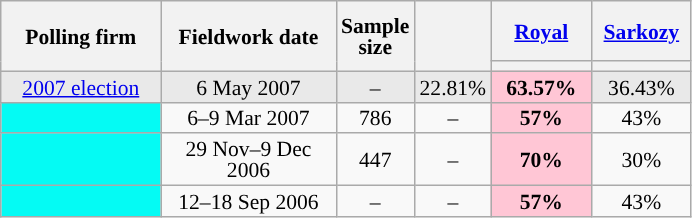<table class="wikitable sortable" style="text-align:center;font-size:90%;line-height:14px;">
<tr style="height:40px;">
<th style="width:100px;" rowspan="2">Polling firm</th>
<th style="width:110px;" rowspan="2">Fieldwork date</th>
<th style="width:35px;" rowspan="2">Sample<br>size</th>
<th style="width:30px;" rowspan="2"></th>
<th class="unsortable" style="width:60px;"><a href='#'>Royal</a><br></th>
<th class="unsortable" style="width:60px;"><a href='#'>Sarkozy</a><br></th>
</tr>
<tr>
<th style="background:"></th>
<th style="background:"></th>
</tr>
<tr style="background:#E9E9E9;">
<td><a href='#'>2007 election</a></td>
<td data-sort-value="2007-05-06">6 May 2007</td>
<td>–</td>
<td>22.81%</td>
<td style="background:#FFC6D5;"><strong>63.57%</strong></td>
<td>36.43%</td>
</tr>
<tr>
<td style="background:#04FBF4;"></td>
<td data-sort-value="2007-03-09">6–9 Mar 2007</td>
<td>786</td>
<td>–</td>
<td style="background:#FFC6D5;"><strong>57%</strong></td>
<td>43%</td>
</tr>
<tr>
<td style="background:#04FBF4;"></td>
<td data-sort-value="2006-12-08">29 Nov–9 Dec 2006</td>
<td>447</td>
<td>–</td>
<td style="background:#FFC6D5;"><strong>70%</strong></td>
<td>30%</td>
</tr>
<tr>
<td style="background:#04FBF4;"></td>
<td data-sort-value="2006-09-18">12–18 Sep 2006</td>
<td>–</td>
<td>–</td>
<td style="background:#FFC6D5;"><strong>57%</strong></td>
<td>43%</td>
</tr>
</table>
